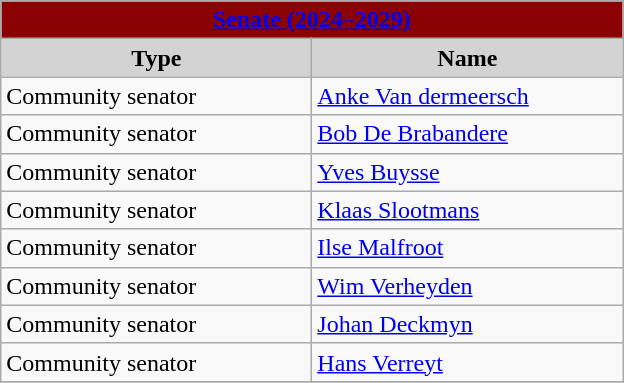<table class="wikitable">
<tr>
<th style="background:darkRed;" colspan="2"><a href='#'><span>Senate (2024–2029)</span></a></th>
</tr>
<tr>
<th scope="col" style="background:Lightgrey; width:200px;">Type</th>
<th scope="col" style="background:Lightgrey; width:200px;">Name</th>
</tr>
<tr>
<td>Community senator</td>
<td><a href='#'>Anke Van dermeersch</a></td>
</tr>
<tr>
<td>Community senator</td>
<td><a href='#'>Bob De Brabandere</a></td>
</tr>
<tr>
<td>Community senator</td>
<td><a href='#'>Yves Buysse</a></td>
</tr>
<tr>
<td>Community senator</td>
<td><a href='#'>Klaas Slootmans</a></td>
</tr>
<tr>
<td>Community senator</td>
<td><a href='#'>Ilse Malfroot</a></td>
</tr>
<tr>
<td>Community senator</td>
<td><a href='#'>Wim Verheyden</a></td>
</tr>
<tr>
<td>Community senator</td>
<td><a href='#'>Johan Deckmyn</a></td>
</tr>
<tr>
<td>Community senator</td>
<td><a href='#'>Hans Verreyt</a></td>
</tr>
<tr>
</tr>
</table>
